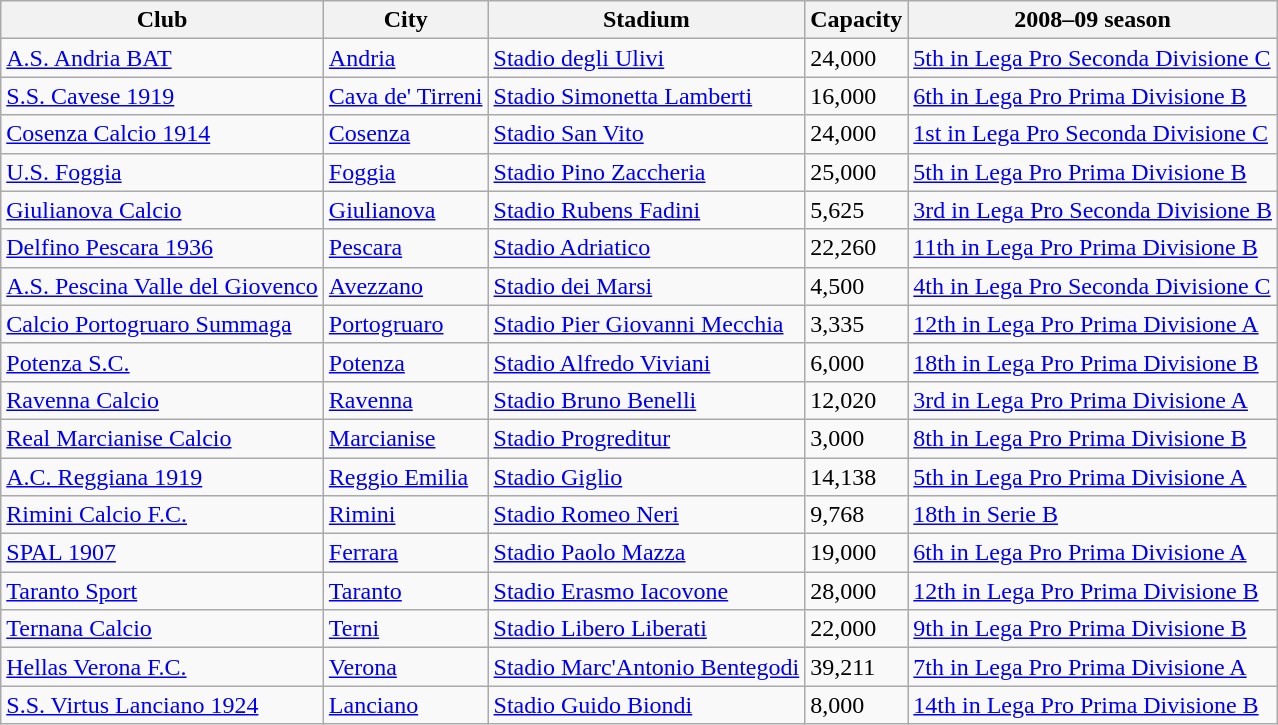<table class="wikitable sortable">
<tr>
<th>Club</th>
<th>City</th>
<th>Stadium</th>
<th>Capacity</th>
<th>2008–09 season</th>
</tr>
<tr>
<td><a href='#'>A.S. Andria BAT</a></td>
<td><a href='#'>Andria</a></td>
<td><a href='#'>Stadio degli Ulivi</a></td>
<td>24,000</td>
<td><a href='#'>5th in Lega Pro Seconda Divisione C</a></td>
</tr>
<tr>
<td><a href='#'>S.S. Cavese 1919</a></td>
<td><a href='#'>Cava de' Tirreni</a></td>
<td><a href='#'>Stadio Simonetta Lamberti</a></td>
<td>16,000</td>
<td><a href='#'>6th in Lega Pro Prima Divisione B</a></td>
</tr>
<tr>
<td><a href='#'>Cosenza Calcio 1914</a></td>
<td><a href='#'>Cosenza</a></td>
<td><a href='#'>Stadio San Vito</a></td>
<td>24,000</td>
<td><a href='#'>1st in Lega Pro Seconda Divisione C</a></td>
</tr>
<tr>
<td><a href='#'>U.S. Foggia</a></td>
<td><a href='#'>Foggia</a></td>
<td><a href='#'>Stadio Pino Zaccheria</a></td>
<td>25,000</td>
<td><a href='#'>5th in Lega Pro Prima Divisione B</a></td>
</tr>
<tr>
<td><a href='#'>Giulianova Calcio</a></td>
<td><a href='#'>Giulianova</a></td>
<td><a href='#'>Stadio Rubens Fadini</a></td>
<td>5,625</td>
<td><a href='#'>3rd in Lega Pro Seconda Divisione B</a></td>
</tr>
<tr>
<td><a href='#'>Delfino Pescara 1936</a></td>
<td><a href='#'>Pescara</a></td>
<td><a href='#'>Stadio Adriatico</a></td>
<td>22,260</td>
<td><a href='#'>11th in Lega Pro Prima Divisione B</a></td>
</tr>
<tr>
<td><a href='#'>A.S. Pescina Valle del Giovenco</a></td>
<td><a href='#'>Avezzano</a></td>
<td><a href='#'>Stadio dei Marsi</a></td>
<td>4,500</td>
<td><a href='#'>4th in Lega Pro Seconda Divisione C</a></td>
</tr>
<tr>
<td><a href='#'>Calcio Portogruaro Summaga</a></td>
<td><a href='#'>Portogruaro</a></td>
<td><a href='#'>Stadio Pier Giovanni Mecchia</a></td>
<td>3,335</td>
<td><a href='#'>12th in Lega Pro Prima Divisione A</a></td>
</tr>
<tr>
<td><a href='#'>Potenza S.C.</a></td>
<td><a href='#'>Potenza</a></td>
<td><a href='#'>Stadio Alfredo Viviani</a></td>
<td>6,000</td>
<td><a href='#'>18th in Lega Pro Prima Divisione B</a></td>
</tr>
<tr>
<td><a href='#'>Ravenna Calcio</a></td>
<td><a href='#'>Ravenna</a></td>
<td><a href='#'>Stadio Bruno Benelli</a></td>
<td>12,020</td>
<td><a href='#'>3rd in Lega Pro Prima Divisione A</a></td>
</tr>
<tr>
<td><a href='#'>Real Marcianise Calcio</a></td>
<td><a href='#'>Marcianise</a></td>
<td><a href='#'>Stadio Progreditur</a></td>
<td>3,000</td>
<td><a href='#'>8th in Lega Pro Prima Divisione B</a></td>
</tr>
<tr>
<td><a href='#'>A.C. Reggiana 1919</a></td>
<td><a href='#'>Reggio Emilia</a></td>
<td><a href='#'>Stadio Giglio</a></td>
<td>14,138</td>
<td><a href='#'>5th in Lega Pro Prima Divisione A</a></td>
</tr>
<tr>
<td><a href='#'>Rimini Calcio F.C.</a></td>
<td><a href='#'>Rimini</a></td>
<td><a href='#'>Stadio Romeo Neri</a></td>
<td>9,768</td>
<td><a href='#'>18th in Serie B</a></td>
</tr>
<tr>
<td><a href='#'>SPAL 1907</a></td>
<td><a href='#'>Ferrara</a></td>
<td><a href='#'>Stadio Paolo Mazza</a></td>
<td>19,000</td>
<td><a href='#'>6th in Lega Pro Prima Divisione A</a></td>
</tr>
<tr>
<td><a href='#'>Taranto Sport</a></td>
<td><a href='#'>Taranto</a></td>
<td><a href='#'>Stadio Erasmo Iacovone</a></td>
<td>28,000</td>
<td><a href='#'>12th in Lega Pro Prima Divisione B</a></td>
</tr>
<tr>
<td><a href='#'>Ternana Calcio</a></td>
<td><a href='#'>Terni</a></td>
<td><a href='#'>Stadio Libero Liberati</a></td>
<td>22,000</td>
<td><a href='#'>9th in Lega Pro Prima Divisione B</a></td>
</tr>
<tr>
<td><a href='#'>Hellas Verona F.C.</a></td>
<td><a href='#'>Verona</a></td>
<td><a href='#'>Stadio Marc'Antonio Bentegodi</a></td>
<td>39,211</td>
<td><a href='#'>7th in Lega Pro Prima Divisione A</a></td>
</tr>
<tr>
<td><a href='#'>S.S. Virtus Lanciano 1924</a></td>
<td><a href='#'>Lanciano</a></td>
<td><a href='#'>Stadio Guido Biondi</a></td>
<td>8,000</td>
<td><a href='#'>14th in Lega Pro Prima Divisione B</a></td>
</tr>
</table>
